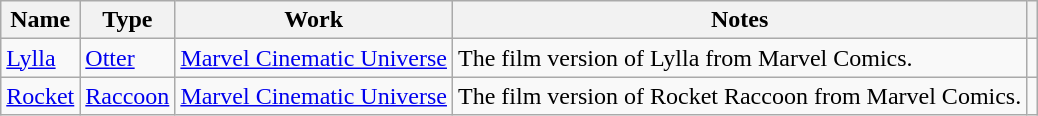<table class="wikitable sortable">
<tr>
<th>Name</th>
<th>Type</th>
<th>Work</th>
<th>Notes</th>
<th></th>
</tr>
<tr>
<td><a href='#'>Lylla</a></td>
<td><a href='#'>Otter</a></td>
<td><a href='#'>Marvel Cinematic Universe</a></td>
<td>The film version of Lylla from Marvel Comics.</td>
<td></td>
</tr>
<tr>
<td><a href='#'>Rocket</a></td>
<td><a href='#'>Raccoon</a></td>
<td><a href='#'>Marvel Cinematic Universe</a></td>
<td>The film version of Rocket Raccoon from Marvel Comics.</td>
<td></td>
</tr>
</table>
